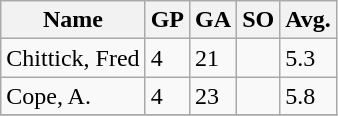<table class="wikitable">
<tr>
<th>Name</th>
<th>GP</th>
<th>GA</th>
<th>SO</th>
<th>Avg.</th>
</tr>
<tr>
<td>Chittick, Fred</td>
<td>4</td>
<td>21</td>
<td></td>
<td>5.3</td>
</tr>
<tr>
<td>Cope, A.</td>
<td>4</td>
<td>23</td>
<td></td>
<td>5.8</td>
</tr>
<tr>
</tr>
</table>
